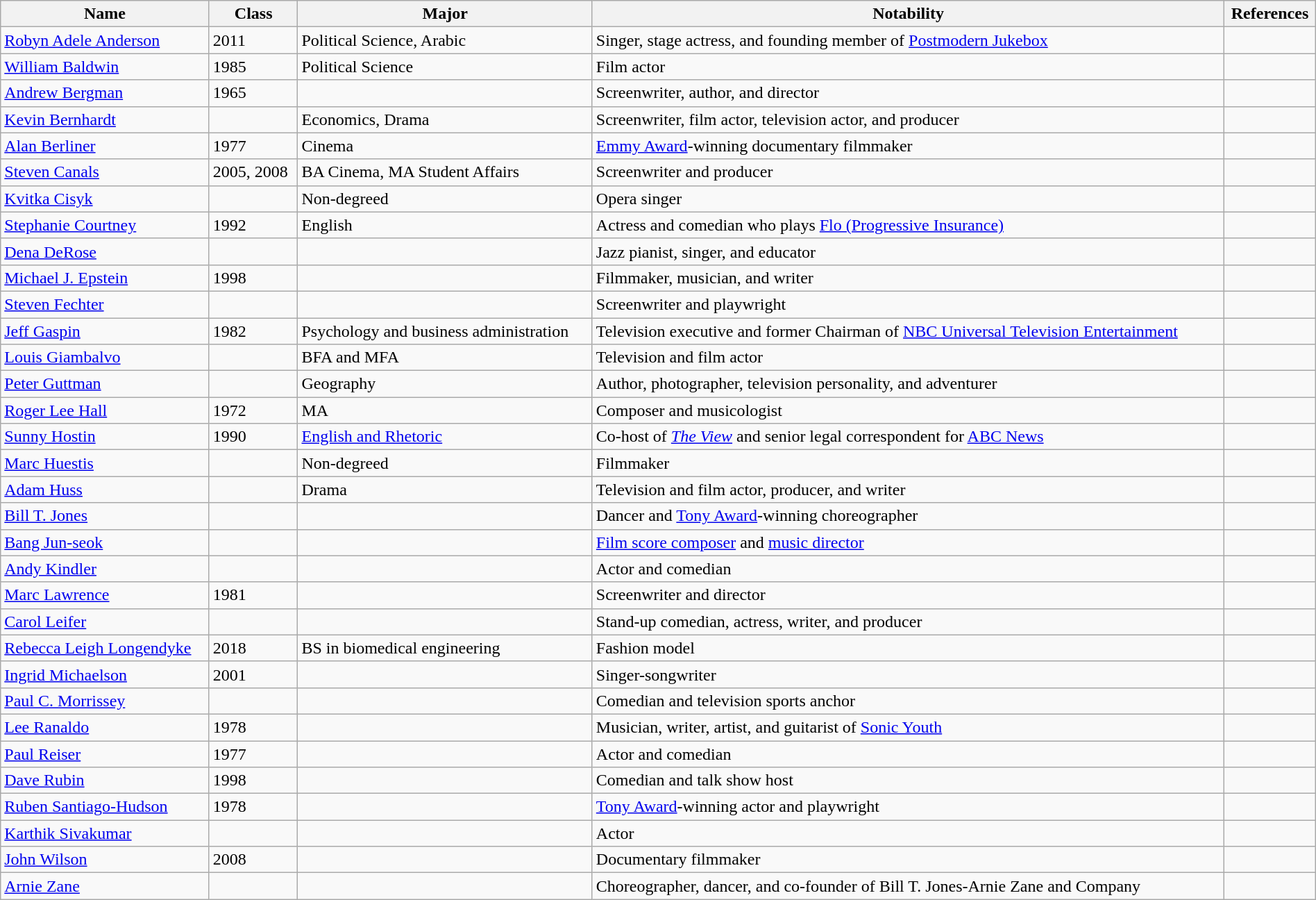<table class="wikitable sortable" style="width:100%;">
<tr>
<th>Name</th>
<th>Class</th>
<th>Major</th>
<th>Notability</th>
<th>References</th>
</tr>
<tr>
<td><a href='#'>Robyn Adele Anderson</a></td>
<td>2011</td>
<td>Political Science, Arabic</td>
<td>Singer, stage actress, and founding member of <a href='#'>Postmodern Jukebox</a></td>
<td></td>
</tr>
<tr>
<td><a href='#'>William Baldwin</a></td>
<td>1985</td>
<td>Political Science</td>
<td>Film actor</td>
<td></td>
</tr>
<tr>
<td><a href='#'>Andrew Bergman</a></td>
<td>1965</td>
<td></td>
<td>Screenwriter, author, and director</td>
<td></td>
</tr>
<tr>
<td><a href='#'>Kevin Bernhardt</a></td>
<td></td>
<td>Economics, Drama</td>
<td>Screenwriter, film actor, television actor, and producer</td>
<td></td>
</tr>
<tr>
<td><a href='#'>Alan Berliner</a></td>
<td>1977</td>
<td>Cinema</td>
<td><a href='#'>Emmy Award</a>-winning documentary filmmaker</td>
<td></td>
</tr>
<tr>
<td><a href='#'>Steven Canals</a></td>
<td>2005, 2008</td>
<td>BA Cinema, MA Student Affairs</td>
<td>Screenwriter and producer</td>
<td></td>
</tr>
<tr>
<td><a href='#'>Kvitka Cisyk</a></td>
<td></td>
<td>Non-degreed</td>
<td>Opera singer</td>
<td></td>
</tr>
<tr>
<td><a href='#'>Stephanie Courtney</a></td>
<td>1992</td>
<td>English</td>
<td>Actress and comedian who plays <a href='#'>Flo (Progressive Insurance)</a></td>
<td></td>
</tr>
<tr>
<td><a href='#'>Dena DeRose</a></td>
<td></td>
<td></td>
<td>Jazz pianist, singer, and educator</td>
<td></td>
</tr>
<tr>
<td><a href='#'>Michael J. Epstein</a></td>
<td>1998</td>
<td></td>
<td>Filmmaker, musician, and writer</td>
<td></td>
</tr>
<tr>
<td><a href='#'>Steven Fechter</a></td>
<td></td>
<td></td>
<td>Screenwriter and playwright</td>
<td></td>
</tr>
<tr>
<td><a href='#'>Jeff Gaspin</a></td>
<td>1982</td>
<td>Psychology and business administration</td>
<td>Television executive and former Chairman of <a href='#'>NBC Universal Television Entertainment</a></td>
<td></td>
</tr>
<tr>
<td><a href='#'>Louis Giambalvo</a></td>
<td></td>
<td>BFA and MFA</td>
<td>Television and film actor</td>
<td></td>
</tr>
<tr>
<td><a href='#'>Peter Guttman</a></td>
<td></td>
<td>Geography</td>
<td>Author, photographer, television personality, and adventurer</td>
<td></td>
</tr>
<tr>
<td><a href='#'>Roger Lee Hall</a></td>
<td>1972</td>
<td>MA</td>
<td>Composer and musicologist</td>
<td></td>
</tr>
<tr>
<td><a href='#'>Sunny Hostin</a></td>
<td>1990</td>
<td><a href='#'>English and Rhetoric</a></td>
<td>Co-host of <em><a href='#'>The View</a></em> and senior legal correspondent for <a href='#'>ABC News</a></td>
<td></td>
</tr>
<tr>
<td><a href='#'>Marc Huestis</a></td>
<td></td>
<td>Non-degreed</td>
<td>Filmmaker</td>
<td></td>
</tr>
<tr>
<td><a href='#'>Adam Huss</a></td>
<td></td>
<td>Drama</td>
<td>Television and film actor, producer, and writer</td>
<td></td>
</tr>
<tr>
<td><a href='#'>Bill T. Jones</a></td>
<td></td>
<td></td>
<td>Dancer and <a href='#'>Tony Award</a>-winning choreographer</td>
<td></td>
</tr>
<tr>
<td><a href='#'>Bang Jun-seok</a></td>
<td></td>
<td></td>
<td><a href='#'>Film score composer</a> and <a href='#'>music director</a></td>
<td></td>
</tr>
<tr>
<td><a href='#'>Andy Kindler</a></td>
<td></td>
<td></td>
<td>Actor and comedian</td>
<td></td>
</tr>
<tr>
<td><a href='#'>Marc Lawrence</a></td>
<td>1981</td>
<td></td>
<td>Screenwriter and director</td>
<td></td>
</tr>
<tr>
<td><a href='#'>Carol Leifer</a></td>
<td></td>
<td></td>
<td>Stand-up comedian, actress, writer, and producer</td>
<td></td>
</tr>
<tr>
<td><a href='#'>Rebecca Leigh Longendyke</a></td>
<td>2018</td>
<td>BS in biomedical engineering</td>
<td>Fashion model</td>
<td></td>
</tr>
<tr>
<td><a href='#'>Ingrid Michaelson</a></td>
<td>2001</td>
<td></td>
<td>Singer-songwriter</td>
<td></td>
</tr>
<tr>
<td><a href='#'>Paul C. Morrissey</a></td>
<td></td>
<td></td>
<td>Comedian and television sports anchor</td>
<td></td>
</tr>
<tr>
<td><a href='#'>Lee Ranaldo</a></td>
<td>1978</td>
<td></td>
<td>Musician, writer, artist, and guitarist of <a href='#'>Sonic Youth</a></td>
<td></td>
</tr>
<tr>
<td><a href='#'>Paul Reiser</a></td>
<td>1977</td>
<td></td>
<td>Actor and comedian</td>
<td></td>
</tr>
<tr>
<td><a href='#'>Dave Rubin</a></td>
<td>1998</td>
<td></td>
<td>Comedian and talk show host</td>
<td></td>
</tr>
<tr>
<td><a href='#'>Ruben Santiago-Hudson</a></td>
<td>1978</td>
<td></td>
<td><a href='#'>Tony Award</a>-winning actor and playwright</td>
<td></td>
</tr>
<tr>
<td><a href='#'>Karthik Sivakumar</a></td>
<td></td>
<td></td>
<td>Actor</td>
<td></td>
</tr>
<tr>
<td><a href='#'>John Wilson</a></td>
<td>2008</td>
<td></td>
<td>Documentary filmmaker</td>
<td></td>
</tr>
<tr>
<td><a href='#'>Arnie Zane</a></td>
<td></td>
<td></td>
<td>Choreographer, dancer, and co-founder of Bill T. Jones-Arnie Zane and Company</td>
<td></td>
</tr>
</table>
